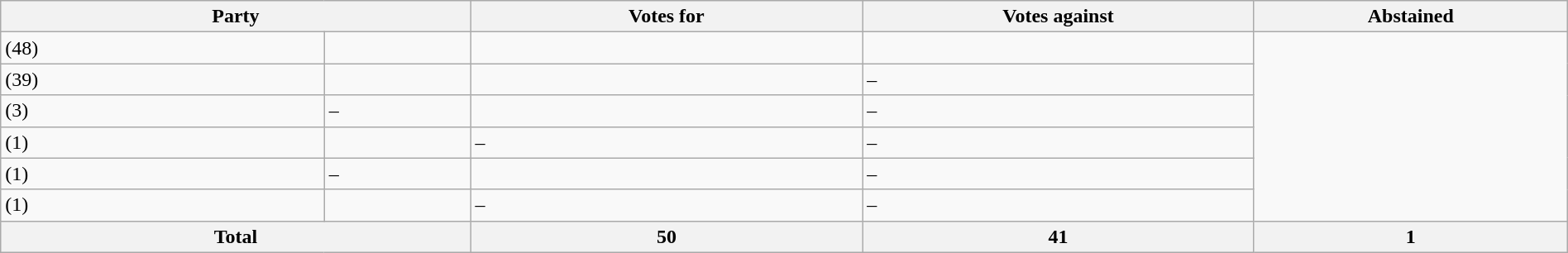<table class="wikitable" style="width:100%">
<tr>
<th style="width:30%;" colspan="2">Party</th>
<th style="width:25%;">Votes for</th>
<th style="width:25%;">Votes against</th>
<th style="width:25%;">Abstained</th>
</tr>
<tr>
<td> (48)</td>
<td></td>
<td></td>
<td></td>
</tr>
<tr>
<td> (39)</td>
<td></td>
<td></td>
<td>–</td>
</tr>
<tr>
<td> (3)</td>
<td>–</td>
<td></td>
<td>–</td>
</tr>
<tr>
<td> (1)</td>
<td></td>
<td>–</td>
<td>–</td>
</tr>
<tr>
<td> (1)</td>
<td>–</td>
<td></td>
<td>–</td>
</tr>
<tr>
<td> (1)</td>
<td></td>
<td>–</td>
<td>–</td>
</tr>
<tr>
<th colspan=2>Total</th>
<th>50</th>
<th>41</th>
<th>1</th>
</tr>
</table>
